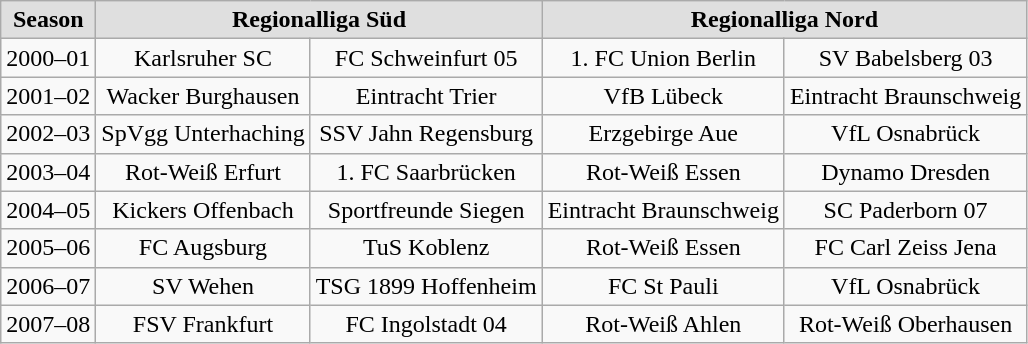<table class="wikitable">
<tr style="text-align:center; background:#dfdfdf;">
<td><strong>Season</strong></td>
<td colspan=2><strong>Regionalliga Süd</strong></td>
<td colspan=2><strong>Regionalliga Nord</strong></td>
</tr>
<tr style="text-align:center;">
<td>2000–01</td>
<td>Karlsruher SC</td>
<td>FC Schweinfurt 05</td>
<td>1. FC Union Berlin</td>
<td>SV Babelsberg 03</td>
</tr>
<tr style="text-align:center;">
<td>2001–02</td>
<td>Wacker Burghausen</td>
<td>Eintracht Trier</td>
<td>VfB Lübeck</td>
<td>Eintracht Braunschweig</td>
</tr>
<tr style="text-align:center;">
<td>2002–03</td>
<td>SpVgg Unterhaching</td>
<td>SSV Jahn Regensburg</td>
<td>Erzgebirge Aue</td>
<td>VfL Osnabrück</td>
</tr>
<tr style="text-align:center;">
<td>2003–04</td>
<td>Rot-Weiß Erfurt</td>
<td>1. FC Saarbrücken</td>
<td>Rot-Weiß Essen</td>
<td>Dynamo Dresden</td>
</tr>
<tr style="text-align:center;">
<td>2004–05</td>
<td>Kickers Offenbach</td>
<td>Sportfreunde Siegen</td>
<td>Eintracht Braunschweig</td>
<td>SC Paderborn 07</td>
</tr>
<tr style="text-align:center;">
<td>2005–06</td>
<td>FC Augsburg</td>
<td>TuS Koblenz</td>
<td>Rot-Weiß Essen</td>
<td>FC Carl Zeiss Jena</td>
</tr>
<tr style="text-align:center;">
<td>2006–07</td>
<td>SV Wehen</td>
<td>TSG 1899 Hoffenheim</td>
<td>FC St Pauli</td>
<td>VfL Osnabrück</td>
</tr>
<tr style="text-align:center;">
<td>2007–08</td>
<td>FSV Frankfurt</td>
<td>FC Ingolstadt 04</td>
<td>Rot-Weiß Ahlen</td>
<td>Rot-Weiß Oberhausen</td>
</tr>
</table>
